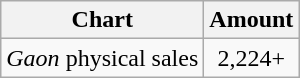<table class="wikitable">
<tr>
<th>Chart</th>
<th>Amount</th>
</tr>
<tr>
<td><em>Gaon</em> physical sales</td>
<td align="center">2,224+</td>
</tr>
</table>
